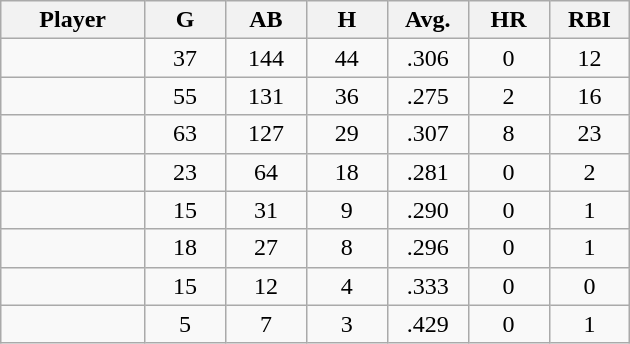<table class="wikitable sortable">
<tr>
<th bgcolor="#DDDDFF" width="16%">Player</th>
<th bgcolor="#DDDDFF" width="9%">G</th>
<th bgcolor="#DDDDFF" width="9%">AB</th>
<th bgcolor="#DDDDFF" width="9%">H</th>
<th bgcolor="#DDDDFF" width="9%">Avg.</th>
<th bgcolor="#DDDDFF" width="9%">HR</th>
<th bgcolor="#DDDDFF" width="9%">RBI</th>
</tr>
<tr align="center">
<td></td>
<td>37</td>
<td>144</td>
<td>44</td>
<td>.306</td>
<td>0</td>
<td>12</td>
</tr>
<tr align="center">
<td></td>
<td>55</td>
<td>131</td>
<td>36</td>
<td>.275</td>
<td>2</td>
<td>16</td>
</tr>
<tr align="center">
<td></td>
<td>63</td>
<td>127</td>
<td>29</td>
<td>.307</td>
<td>8</td>
<td>23</td>
</tr>
<tr align="center">
<td></td>
<td>23</td>
<td>64</td>
<td>18</td>
<td>.281</td>
<td>0</td>
<td>2</td>
</tr>
<tr align="center">
<td></td>
<td>15</td>
<td>31</td>
<td>9</td>
<td>.290</td>
<td>0</td>
<td>1</td>
</tr>
<tr align="center">
<td></td>
<td>18</td>
<td>27</td>
<td>8</td>
<td>.296</td>
<td>0</td>
<td>1</td>
</tr>
<tr align="center">
<td></td>
<td>15</td>
<td>12</td>
<td>4</td>
<td>.333</td>
<td>0</td>
<td>0</td>
</tr>
<tr align="center">
<td></td>
<td>5</td>
<td>7</td>
<td>3</td>
<td>.429</td>
<td>0</td>
<td>1</td>
</tr>
</table>
